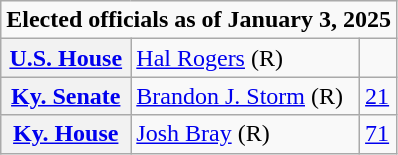<table class=wikitable>
<tr>
<td colspan="3"><strong>Elected officials as of January 3, 2025</strong></td>
</tr>
<tr>
<th scope=row><a href='#'>U.S. House</a></th>
<td><a href='#'>Hal Rogers</a> (R)</td>
<td></td>
</tr>
<tr>
<th scope=row><a href='#'>Ky. Senate</a></th>
<td><a href='#'>Brandon J. Storm</a> (R)</td>
<td><a href='#'>21</a></td>
</tr>
<tr>
<th scope=row><a href='#'>Ky. House</a></th>
<td><a href='#'>Josh Bray</a> (R)</td>
<td><a href='#'>71</a></td>
</tr>
</table>
